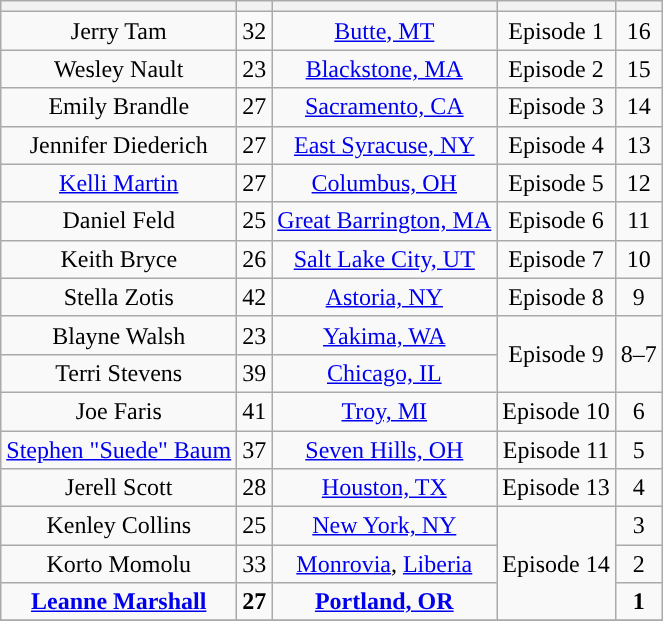<table class="wikitable sortable" style="text-align:center;">
<tr>
<th></th>
<th></th>
<th></th>
<th></th>
<th></th>
</tr>
<tr>
<td>Jerry Tam</td>
<td>32</td>
<td><a href='#'>Butte, MT</a></td>
<td>Episode 1</td>
<td>16</td>
</tr>
<tr>
<td>Wesley Nault</td>
<td>23</td>
<td><a href='#'>Blackstone, MA</a></td>
<td>Episode 2</td>
<td>15</td>
</tr>
<tr>
<td>Emily Brandle</td>
<td>27</td>
<td><a href='#'>Sacramento, CA</a></td>
<td>Episode 3</td>
<td>14</td>
</tr>
<tr>
<td>Jennifer Diederich</td>
<td>27</td>
<td><a href='#'>East Syracuse, NY</a></td>
<td>Episode 4</td>
<td>13</td>
</tr>
<tr>
<td><a href='#'>Kelli Martin</a></td>
<td>27</td>
<td><a href='#'>Columbus, OH</a></td>
<td>Episode 5</td>
<td>12</td>
</tr>
<tr>
<td>Daniel Feld</td>
<td>25</td>
<td><a href='#'>Great Barrington, MA</a></td>
<td>Episode 6</td>
<td>11</td>
</tr>
<tr>
<td>Keith Bryce</td>
<td>26</td>
<td><a href='#'>Salt Lake City, UT</a></td>
<td>Episode 7</td>
<td>10</td>
</tr>
<tr>
<td>Stella Zotis</td>
<td>42</td>
<td><a href='#'>Astoria, NY</a></td>
<td>Episode 8</td>
<td>9</td>
</tr>
<tr>
<td>Blayne Walsh</td>
<td>23</td>
<td><a href='#'>Yakima, WA</a></td>
<td rowspan="2">Episode 9</td>
<td rowspan="2">8–7</td>
</tr>
<tr>
<td>Terri Stevens</td>
<td>39</td>
<td><a href='#'>Chicago, IL</a></td>
</tr>
<tr>
<td>Joe Faris</td>
<td>41</td>
<td><a href='#'>Troy, MI</a></td>
<td>Episode 10</td>
<td>6</td>
</tr>
<tr>
<td><a href='#'>Stephen "Suede" Baum</a></td>
<td>37</td>
<td><a href='#'>Seven Hills, OH</a></td>
<td>Episode 11</td>
<td>5</td>
</tr>
<tr>
<td>Jerell Scott</td>
<td>28</td>
<td><a href='#'>Houston, TX</a></td>
<td>Episode 13</td>
<td>4</td>
</tr>
<tr>
<td>Kenley Collins</td>
<td>25</td>
<td><a href='#'>New York, NY</a></td>
<td rowspan="3">Episode 14</td>
<td>3</td>
</tr>
<tr>
<td>Korto Momolu</td>
<td>33</td>
<td><a href='#'>Monrovia</a>, <a href='#'>Liberia</a></td>
<td>2</td>
</tr>
<tr>
<td><strong><a href='#'>Leanne Marshall</a></strong></td>
<td><strong>27</strong></td>
<td><strong><a href='#'>Portland, OR</a></strong></td>
<td><strong>1</strong></td>
</tr>
<tr>
</tr>
</table>
